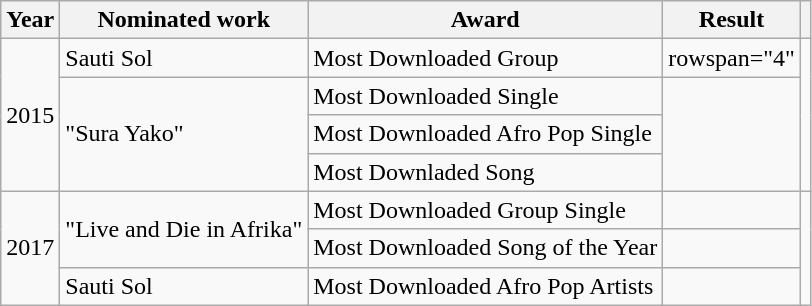<table class ="wikitable">
<tr>
<th>Year</th>
<th>Nominated work</th>
<th>Award</th>
<th>Result</th>
<th></th>
</tr>
<tr>
<td rowspan="4">2015</td>
<td>Sauti Sol</td>
<td>Most Downloaded Group</td>
<td>rowspan="4" </td>
<td rowspan="4"></td>
</tr>
<tr>
<td rowspan="3">"Sura Yako"</td>
<td>Most Downloaded Single</td>
</tr>
<tr>
<td>Most Downloaded Afro Pop Single</td>
</tr>
<tr>
<td>Most Downladed Song</td>
</tr>
<tr>
<td rowspan="3">2017</td>
<td rowspan="2">"Live and Die in Afrika"</td>
<td>Most Downloaded Group Single</td>
<td></td>
<td rowspan="3"></td>
</tr>
<tr>
<td>Most Downloaded Song of the Year</td>
<td></td>
</tr>
<tr>
<td>Sauti Sol</td>
<td>Most Downloaded Afro Pop Artists</td>
<td></td>
</tr>
</table>
